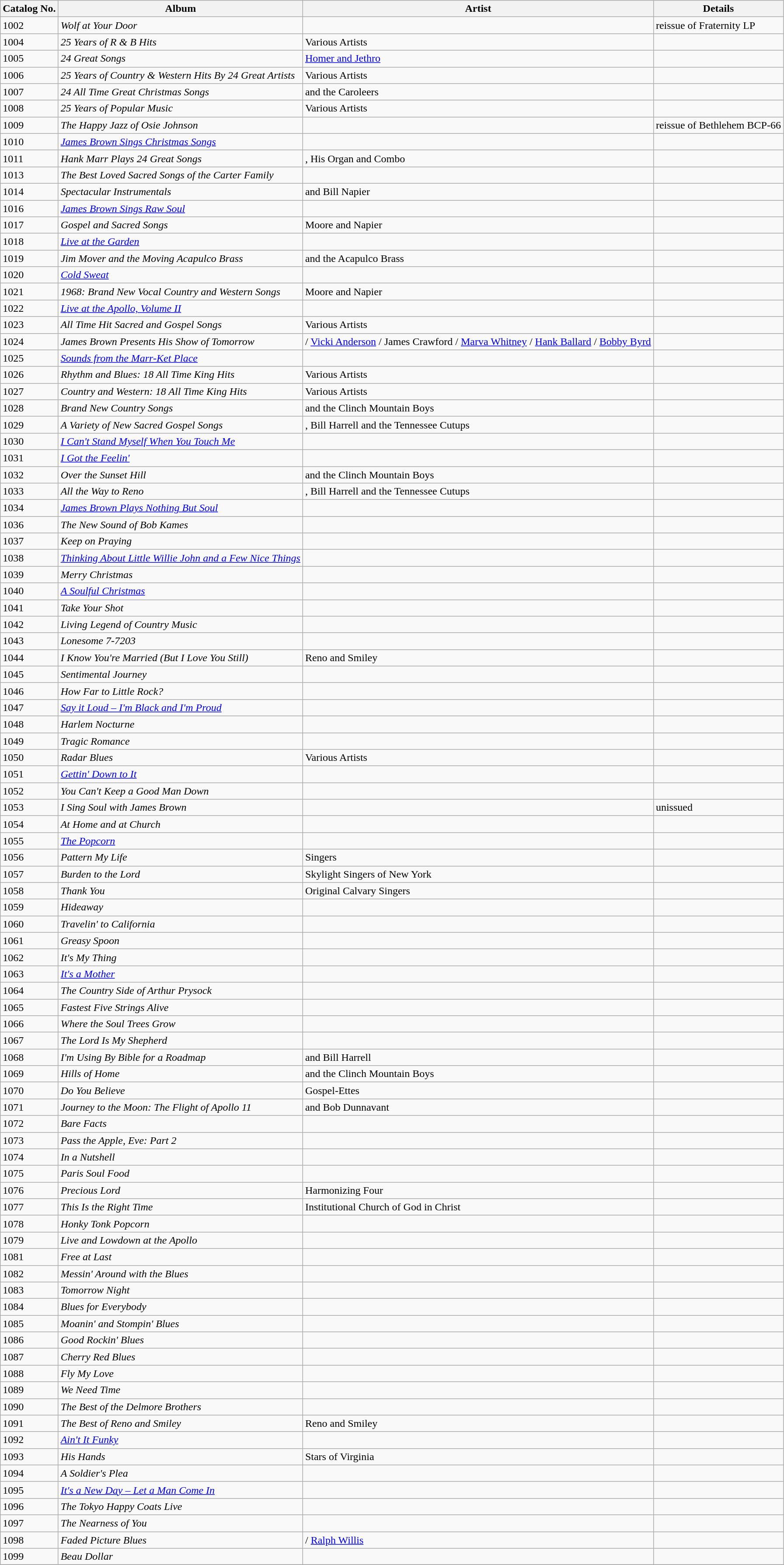<table class="wikitable sortable">
<tr>
<th>Catalog No.</th>
<th>Album</th>
<th>Artist</th>
<th>Details</th>
</tr>
<tr>
<td>1002</td>
<td><em>Wolf at Your Door</em></td>
<td></td>
<td>reissue of Fraternity LP</td>
</tr>
<tr>
<td>1004</td>
<td><em>25 Years of R & B Hits</em></td>
<td>Various Artists</td>
<td></td>
</tr>
<tr>
<td>1005</td>
<td><em>24 Great Songs</em></td>
<td><a href='#'>Homer and Jethro</a></td>
<td></td>
</tr>
<tr>
<td>1006</td>
<td><em>25 Years of Country & Western Hits By 24 Great Artists</em></td>
<td>Various Artists</td>
<td></td>
</tr>
<tr>
<td>1007</td>
<td><em>24 All Time Great Christmas Songs</em></td>
<td> and the Caroleers</td>
<td></td>
</tr>
<tr>
<td>1008</td>
<td><em>25 Years of Popular Music</em></td>
<td>Various Artists</td>
<td></td>
</tr>
<tr>
<td>1009</td>
<td><em>The Happy Jazz of Osie Johnson</em></td>
<td></td>
<td>reissue of Bethlehem BCP-66</td>
</tr>
<tr>
<td>1010</td>
<td><em><a href='#'>James Brown Sings Christmas Songs</a></em></td>
<td></td>
<td></td>
</tr>
<tr>
<td>1011</td>
<td><em>Hank Marr Plays 24 Great Songs</em></td>
<td>, His Organ and Combo</td>
<td></td>
</tr>
<tr>
<td>1013</td>
<td><em>The Best Loved Sacred Songs of the Carter Family</em></td>
<td></td>
<td></td>
</tr>
<tr>
<td>1014</td>
<td><em>Spectacular Instrumentals</em></td>
<td> and Bill Napier</td>
<td></td>
</tr>
<tr>
<td>1016</td>
<td><em><a href='#'>James Brown Sings Raw Soul</a></em></td>
<td></td>
<td></td>
</tr>
<tr>
<td>1017</td>
<td><em>Gospel and Sacred Songs</em></td>
<td>Moore and Napier</td>
<td></td>
</tr>
<tr>
<td>1018</td>
<td><em><a href='#'>Live at the Garden</a></em></td>
<td></td>
<td></td>
</tr>
<tr>
<td>1019</td>
<td><em>Jim Mover and the Moving Acapulco Brass</em></td>
<td> and the Acapulco Brass</td>
<td></td>
</tr>
<tr>
<td>1020</td>
<td><em><a href='#'>Cold Sweat</a></em></td>
<td></td>
<td></td>
</tr>
<tr>
<td>1021</td>
<td><em>1968: Brand New Vocal Country and Western Songs</em></td>
<td>Moore and Napier</td>
<td></td>
</tr>
<tr>
<td>1022</td>
<td><em><a href='#'>Live at the Apollo, Volume II</a></em></td>
<td></td>
<td></td>
</tr>
<tr>
<td>1023</td>
<td><em>All Time Hit Sacred and Gospel Songs</em></td>
<td>Various Artists</td>
<td></td>
</tr>
<tr>
<td>1024</td>
<td><em>James Brown Presents His Show of Tomorrow</em></td>
<td> / <a href='#'>Vicki Anderson</a> / James Crawford / <a href='#'>Marva Whitney</a> / <a href='#'>Hank Ballard</a> / <a href='#'>Bobby Byrd</a></td>
<td></td>
</tr>
<tr>
<td>1025</td>
<td><em><a href='#'>Sounds from the Marr-Ket Place</a></em></td>
<td></td>
<td></td>
</tr>
<tr>
<td>1026</td>
<td><em>Rhythm and Blues: 18 All Time King Hits</em></td>
<td>Various Artists</td>
<td></td>
</tr>
<tr>
<td>1027</td>
<td><em>Country and Western: 18 All Time King Hits</em></td>
<td>Various Artists</td>
<td></td>
</tr>
<tr>
<td>1028</td>
<td><em>Brand New Country Songs</em></td>
<td> and the Clinch Mountain Boys</td>
<td></td>
</tr>
<tr>
<td>1029</td>
<td><em>A Variety of New Sacred Gospel Songs</em></td>
<td>, Bill Harrell and the Tennessee Cutups</td>
<td></td>
</tr>
<tr>
<td>1030</td>
<td><em><a href='#'>I Can't Stand Myself When You Touch Me</a></em></td>
<td></td>
<td></td>
</tr>
<tr>
<td>1031</td>
<td><em><a href='#'>I Got the Feelin'</a></em></td>
<td></td>
<td></td>
</tr>
<tr>
<td>1032</td>
<td><em>Over the Sunset Hill</em></td>
<td> and the Clinch Mountain Boys</td>
<td></td>
</tr>
<tr>
<td>1033</td>
<td><em>All the Way to Reno</em></td>
<td>, Bill Harrell and the Tennessee Cutups</td>
<td></td>
</tr>
<tr>
<td>1034</td>
<td><em><a href='#'>James Brown Plays Nothing But Soul</a></em></td>
<td></td>
<td></td>
</tr>
<tr>
<td>1036</td>
<td><em>The New Sound of Bob Kames</em></td>
<td></td>
<td></td>
</tr>
<tr>
<td>1037</td>
<td><em>Keep on Praying</em></td>
<td></td>
<td></td>
</tr>
<tr>
<td>1038</td>
<td><em><a href='#'>Thinking About Little Willie John and a Few Nice Things</a></em></td>
<td></td>
<td></td>
</tr>
<tr>
<td>1039</td>
<td><em>Merry Christmas</em></td>
<td></td>
<td></td>
</tr>
<tr>
<td>1040</td>
<td><em><a href='#'>A Soulful Christmas</a></em></td>
<td></td>
<td></td>
</tr>
<tr>
<td>1041</td>
<td><em>Take Your Shot</em></td>
<td></td>
<td></td>
</tr>
<tr>
<td>1042</td>
<td><em>Living Legend of Country Music</em></td>
<td></td>
<td></td>
</tr>
<tr>
<td>1043</td>
<td><em>Lonesome 7-7203</em></td>
<td></td>
<td></td>
</tr>
<tr>
<td>1044</td>
<td><em>I Know You're Married (But I Love You Still)</em></td>
<td>Reno and Smiley</td>
<td></td>
</tr>
<tr>
<td>1045</td>
<td><em>Sentimental Journey</em></td>
<td></td>
<td></td>
</tr>
<tr>
<td>1046</td>
<td><em>How Far to Little Rock?</em></td>
<td></td>
<td></td>
</tr>
<tr>
<td>1047</td>
<td><em><a href='#'>Say it Loud – I'm Black and I'm Proud</a></em></td>
<td></td>
<td></td>
</tr>
<tr>
<td>1048</td>
<td><em>Harlem Nocturne</em></td>
<td></td>
<td></td>
</tr>
<tr>
<td>1049</td>
<td><em>Tragic Romance</em></td>
<td></td>
<td></td>
</tr>
<tr>
<td>1050</td>
<td><em>Radar Blues</em></td>
<td>Various Artists</td>
<td></td>
</tr>
<tr>
<td>1051</td>
<td><em><a href='#'>Gettin' Down to It</a></em></td>
<td></td>
<td></td>
</tr>
<tr>
<td>1052</td>
<td><em>You Can't Keep a Good Man Down</em></td>
<td></td>
<td></td>
</tr>
<tr>
<td>1053</td>
<td><em>I Sing Soul with James Brown</em></td>
<td></td>
<td>unissued</td>
</tr>
<tr>
<td>1054</td>
<td><em>At Home and at Church</em></td>
<td></td>
<td></td>
</tr>
<tr>
<td>1055</td>
<td><em><a href='#'>The Popcorn</a></em></td>
<td></td>
<td></td>
</tr>
<tr>
<td>1056</td>
<td><em>Pattern My Life</em></td>
<td> Singers</td>
<td></td>
</tr>
<tr>
<td>1057</td>
<td><em>Burden to the Lord</em></td>
<td>Skylight Singers of New York</td>
<td></td>
</tr>
<tr>
<td>1058</td>
<td><em>Thank You</em></td>
<td>Original Calvary Singers</td>
<td></td>
</tr>
<tr>
<td>1059</td>
<td><em>Hideaway</em></td>
<td></td>
<td></td>
</tr>
<tr>
<td>1060</td>
<td><em>Travelin' to California</em></td>
<td></td>
<td></td>
</tr>
<tr>
<td>1061</td>
<td><em>Greasy Spoon</em></td>
<td></td>
<td></td>
</tr>
<tr>
<td>1062</td>
<td><em>It's My Thing</em></td>
<td></td>
<td></td>
</tr>
<tr>
<td>1063</td>
<td><em><a href='#'>It's a Mother</a></em></td>
<td></td>
<td></td>
</tr>
<tr>
<td>1064</td>
<td><em>The Country Side of Arthur Prysock</em></td>
<td></td>
<td></td>
</tr>
<tr>
<td>1065</td>
<td><em>Fastest Five Strings Alive</em></td>
<td></td>
<td></td>
</tr>
<tr>
<td>1066</td>
<td><em>Where the Soul Trees Grow</em></td>
<td></td>
<td></td>
</tr>
<tr>
<td>1067</td>
<td><em>The Lord Is My Shepherd</em></td>
<td></td>
<td></td>
</tr>
<tr>
<td>1068</td>
<td><em>I'm Using By Bible for a Roadmap</em></td>
<td> and Bill Harrell</td>
<td></td>
</tr>
<tr>
<td>1069</td>
<td><em>Hills of Home</em></td>
<td> and the Clinch Mountain Boys</td>
<td></td>
</tr>
<tr>
<td>1070</td>
<td><em>Do You Believe</em></td>
<td>Gospel-Ettes</td>
<td></td>
</tr>
<tr>
<td>1071</td>
<td><em>Journey to the Moon: The Flight of Apollo 11</em></td>
<td> and Bob Dunnavant</td>
<td></td>
</tr>
<tr>
<td>1072</td>
<td><em>Bare Facts</em></td>
<td></td>
<td></td>
</tr>
<tr>
<td>1073</td>
<td><em>Pass the Apple, Eve: Part 2</em></td>
<td></td>
<td></td>
</tr>
<tr>
<td>1074</td>
<td><em>In a Nutshell</em></td>
<td></td>
<td></td>
</tr>
<tr>
<td>1075</td>
<td><em>Paris Soul Food</em></td>
<td></td>
<td></td>
</tr>
<tr>
<td>1076</td>
<td><em>Precious Lord</em></td>
<td>Harmonizing Four</td>
<td></td>
</tr>
<tr>
<td>1077</td>
<td><em>This Is the Right Time</em></td>
<td>Institutional Church of God in Christ</td>
<td></td>
</tr>
<tr>
<td>1078</td>
<td><em>Honky Tonk Popcorn</em></td>
<td></td>
<td></td>
</tr>
<tr>
<td>1079</td>
<td><em>Live and Lowdown at the Apollo</em></td>
<td></td>
<td></td>
</tr>
<tr>
<td>1081</td>
<td><em>Free at Last</em></td>
<td></td>
<td></td>
</tr>
<tr>
<td>1082</td>
<td><em>Messin' Around with the Blues</em></td>
<td></td>
<td></td>
</tr>
<tr>
<td>1083</td>
<td><em>Tomorrow Night</em></td>
<td></td>
<td></td>
</tr>
<tr>
<td>1084</td>
<td><em>Blues for Everybody</em></td>
<td></td>
<td></td>
</tr>
<tr>
<td>1085</td>
<td><em>Moanin' and Stompin' Blues</em></td>
<td></td>
<td></td>
</tr>
<tr>
<td>1086</td>
<td><em>Good Rockin' Blues</em></td>
<td></td>
<td></td>
</tr>
<tr>
<td>1087</td>
<td><em>Cherry Red Blues</em></td>
<td></td>
<td></td>
</tr>
<tr>
<td>1088</td>
<td><em>Fly My Love</em></td>
<td></td>
<td></td>
</tr>
<tr>
<td>1089</td>
<td><em>We Need Time</em></td>
<td></td>
<td></td>
</tr>
<tr>
<td>1090</td>
<td><em>The Best of the Delmore Brothers</em></td>
<td></td>
<td></td>
</tr>
<tr>
<td>1091</td>
<td><em>The Best of Reno and Smiley</em></td>
<td>Reno and Smiley</td>
<td></td>
</tr>
<tr>
<td>1092</td>
<td><em><a href='#'>Ain't It Funky</a></em></td>
<td></td>
<td></td>
</tr>
<tr>
<td>1093</td>
<td><em>His Hands</em></td>
<td>Stars of Virginia</td>
<td></td>
</tr>
<tr>
<td>1094</td>
<td><em>A Soldier's Plea</em></td>
<td></td>
<td></td>
</tr>
<tr>
<td>1095</td>
<td><em><a href='#'>It's a New Day – Let a Man Come In</a></em></td>
<td></td>
<td></td>
</tr>
<tr>
<td>1096</td>
<td><em>The Tokyo Happy Coats Live</em></td>
<td></td>
<td></td>
</tr>
<tr>
<td>1097</td>
<td><em>The Nearness of You</em></td>
<td></td>
<td></td>
</tr>
<tr>
<td>1098</td>
<td><em>Faded Picture Blues</em></td>
<td> / <a href='#'>Ralph Willis</a></td>
<td></td>
</tr>
<tr>
<td>1099</td>
<td><em>Beau Dollar</em></td>
<td></td>
<td></td>
</tr>
<tr>
</tr>
</table>
